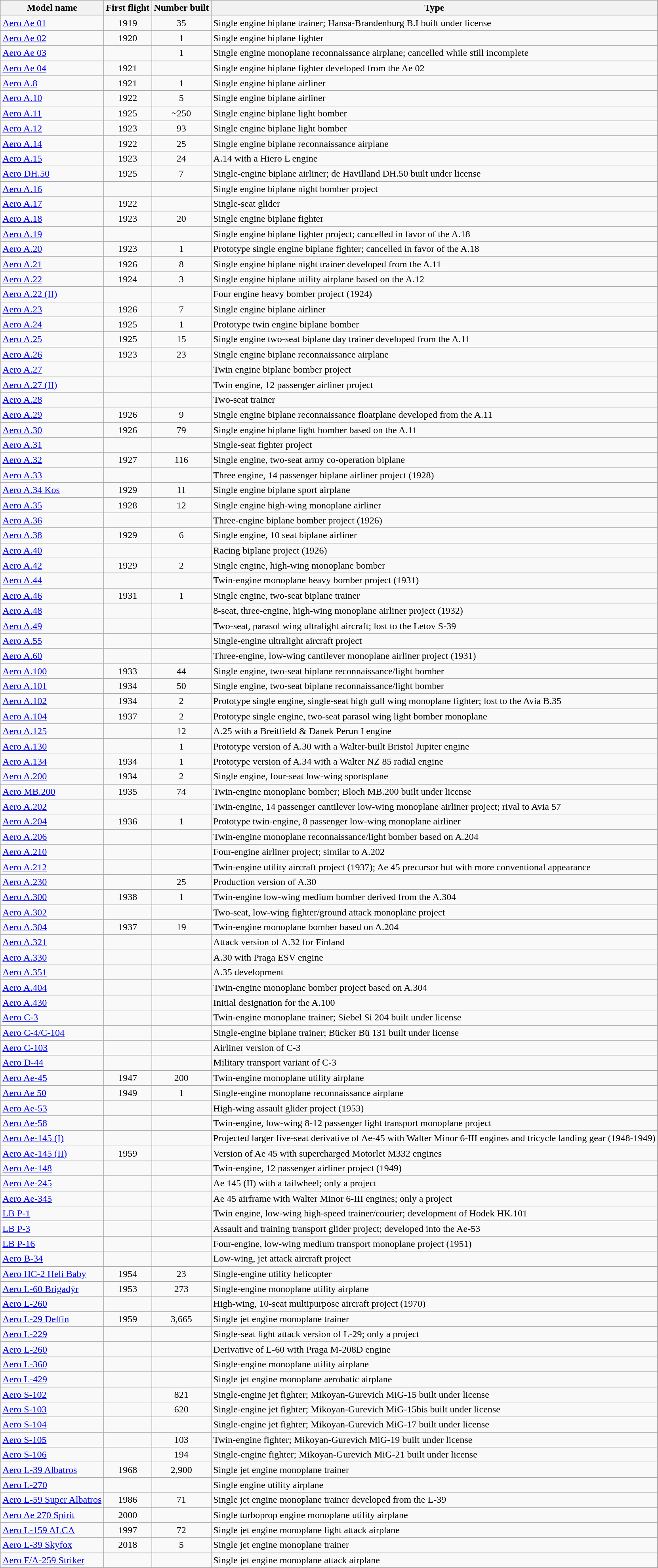<table class="wikitable sortable">
<tr>
<th>Model name</th>
<th>First flight</th>
<th>Number built</th>
<th>Type</th>
</tr>
<tr>
<td align="left"><a href='#'>Aero Ae 01</a></td>
<td align="center">1919</td>
<td align="center">35</td>
<td align="left">Single engine biplane trainer; Hansa-Brandenburg B.I built under license</td>
</tr>
<tr>
<td align="left"><a href='#'>Aero Ae 02</a></td>
<td align="center">1920</td>
<td align="center">1</td>
<td align="left">Single engine biplane fighter</td>
</tr>
<tr>
<td align="left"><a href='#'>Aero Ae 03</a></td>
<td align="center"></td>
<td align="center">1</td>
<td align="left">Single engine monoplane reconnaissance airplane; cancelled while still incomplete</td>
</tr>
<tr>
<td align="left"><a href='#'>Aero Ae 04</a></td>
<td align="center">1921</td>
<td align="center"></td>
<td align="left">Single engine biplane fighter developed from the Ae 02</td>
</tr>
<tr>
<td align="left"><a href='#'>Aero A.8</a></td>
<td align="center">1921</td>
<td align="center">1</td>
<td align="left">Single engine biplane airliner</td>
</tr>
<tr>
<td align="left"><a href='#'>Aero A.10</a></td>
<td align="center">1922</td>
<td align="center">5</td>
<td align="left">Single engine biplane airliner</td>
</tr>
<tr>
<td align="left"><a href='#'>Aero A.11</a></td>
<td align="center">1925</td>
<td align="center">~250</td>
<td align="left">Single engine biplane light bomber</td>
</tr>
<tr>
<td align="left"><a href='#'>Aero A.12</a></td>
<td align="center">1923</td>
<td align="center">93</td>
<td align="left">Single engine biplane light bomber</td>
</tr>
<tr>
<td align="left"><a href='#'>Aero A.14</a></td>
<td align="center">1922</td>
<td align="center">25</td>
<td align="left">Single engine biplane reconnaissance airplane</td>
</tr>
<tr>
<td align="left"><a href='#'>Aero A.15</a></td>
<td align="center">1923</td>
<td align="center">24</td>
<td align="left">A.14 with a Hiero L engine</td>
</tr>
<tr>
<td align="left"><a href='#'>Aero DH.50</a></td>
<td align="center">1925</td>
<td align="center">7</td>
<td align="left">Single-engine biplane airliner; de Havilland DH.50 built under license</td>
</tr>
<tr>
<td align="left"><a href='#'>Aero A.16</a></td>
<td align="center"></td>
<td align="center"></td>
<td align="left">Single engine biplane night bomber project</td>
</tr>
<tr>
<td align="left"><a href='#'>Aero A.17</a></td>
<td align="center">1922</td>
<td align="center"></td>
<td align="left">Single-seat glider</td>
</tr>
<tr>
<td align="left"><a href='#'>Aero A.18</a></td>
<td align="center">1923</td>
<td align="center">20</td>
<td align="left">Single engine biplane fighter</td>
</tr>
<tr>
<td align="left"><a href='#'>Aero A.19</a></td>
<td align="center"></td>
<td align="center"></td>
<td align="left">Single engine biplane fighter project; cancelled in favor of the A.18</td>
</tr>
<tr>
<td align="left"><a href='#'>Aero A.20</a></td>
<td align="center">1923</td>
<td align="center">1</td>
<td align="left">Prototype single engine biplane fighter; cancelled in favor of the A.18</td>
</tr>
<tr>
<td align="left"><a href='#'>Aero A.21</a></td>
<td align="center">1926</td>
<td align="center">8</td>
<td align="left">Single engine biplane night trainer developed from the A.11</td>
</tr>
<tr>
<td align="left"><a href='#'>Aero A.22</a></td>
<td align="center">1924</td>
<td align="center">3</td>
<td align="left">Single engine biplane utility airplane based on the A.12</td>
</tr>
<tr>
<td align="left"><a href='#'>Aero A.22 (II)</a></td>
<td align="center"></td>
<td align="center"></td>
<td align="left">Four engine heavy bomber project (1924)</td>
</tr>
<tr>
<td align="left"><a href='#'>Aero A.23</a></td>
<td align="center">1926</td>
<td align="center">7</td>
<td align="left">Single engine biplane airliner</td>
</tr>
<tr>
<td align="left"><a href='#'>Aero A.24</a></td>
<td align="center">1925</td>
<td align="center">1</td>
<td align="left">Prototype twin engine biplane bomber</td>
</tr>
<tr>
<td align="left"><a href='#'>Aero A.25</a></td>
<td align="center">1925</td>
<td align="center">15</td>
<td align="left">Single engine two-seat biplane day trainer developed from the A.11</td>
</tr>
<tr>
<td align="left"><a href='#'>Aero A.26</a></td>
<td align="center">1923</td>
<td align="center">23</td>
<td align="left">Single engine biplane reconnaissance airplane</td>
</tr>
<tr>
<td align="left"><a href='#'>Aero A.27</a></td>
<td align="center"></td>
<td align="center"></td>
<td align="left">Twin engine biplane bomber project</td>
</tr>
<tr>
<td align="left"><a href='#'>Aero A.27 (II)</a></td>
<td align="center"></td>
<td align="center"></td>
<td align="left">Twin engine, 12 passenger airliner project</td>
</tr>
<tr>
<td align="left"><a href='#'>Aero A.28</a></td>
<td align="center"></td>
<td align="center"></td>
<td align="left">Two-seat trainer</td>
</tr>
<tr>
<td align="left"><a href='#'>Aero A.29</a></td>
<td align="center">1926</td>
<td align="center">9</td>
<td align="left">Single engine biplane reconnaissance floatplane developed from the A.11</td>
</tr>
<tr>
<td align="left"><a href='#'>Aero A.30</a></td>
<td align="center">1926</td>
<td align="center">79</td>
<td align="left">Single engine biplane light bomber based on the A.11</td>
</tr>
<tr>
<td align="left"><a href='#'>Aero A.31</a></td>
<td align="center"></td>
<td align="center"></td>
<td align="left">Single-seat fighter project</td>
</tr>
<tr>
<td align="left"><a href='#'>Aero A.32</a></td>
<td align="center">1927</td>
<td align="center">116</td>
<td align="left">Single engine, two-seat army co-operation biplane</td>
</tr>
<tr>
<td align="left"><a href='#'>Aero A.33</a></td>
<td align="center"></td>
<td align="center"></td>
<td align="left">Three engine, 14 passenger biplane airliner project (1928)</td>
</tr>
<tr>
<td align="left"><a href='#'>Aero A.34 Kos</a></td>
<td align="center">1929</td>
<td align="center">11</td>
<td align="left">Single engine biplane sport airplane</td>
</tr>
<tr>
<td align="left"><a href='#'>Aero A.35</a></td>
<td align="center">1928</td>
<td align="center">12</td>
<td align="left">Single engine high-wing monoplane airliner</td>
</tr>
<tr>
<td align="left"><a href='#'>Aero A.36</a></td>
<td align="center"></td>
<td align="center"></td>
<td align="left">Three-engine biplane bomber project (1926)</td>
</tr>
<tr>
<td align="left"><a href='#'>Aero A.38</a></td>
<td align="center">1929</td>
<td align="center">6</td>
<td align="left">Single engine, 10 seat biplane airliner</td>
</tr>
<tr>
<td align="left"><a href='#'>Aero A.40</a></td>
<td align="center"></td>
<td align="center"></td>
<td align="left">Racing biplane project (1926)</td>
</tr>
<tr>
<td align="left"><a href='#'>Aero A.42</a></td>
<td align="center">1929</td>
<td align="center">2</td>
<td align="left">Single engine, high-wing monoplane bomber</td>
</tr>
<tr>
<td align="left"><a href='#'>Aero A.44</a></td>
<td align="center"></td>
<td align="center"></td>
<td align="left">Twin-engine monoplane heavy bomber project (1931)</td>
</tr>
<tr>
<td align="left"><a href='#'>Aero A.46</a></td>
<td align="center">1931</td>
<td align="center">1</td>
<td align="left">Single engine, two-seat biplane trainer</td>
</tr>
<tr>
<td align="left"><a href='#'>Aero A.48</a></td>
<td align="center"></td>
<td align="center"></td>
<td align="left">8-seat, three-engine, high-wing monoplane airliner project (1932)</td>
</tr>
<tr>
<td align="left"><a href='#'>Aero A.49</a></td>
<td align="center"></td>
<td align="center"></td>
<td align="left">Two-seat, parasol wing ultralight aircraft; lost to the Letov S-39</td>
</tr>
<tr>
<td align="left"><a href='#'>Aero A.55</a></td>
<td align="center"></td>
<td align="center"></td>
<td align="left">Single-engine ultralight aircraft project</td>
</tr>
<tr>
<td align="left"><a href='#'>Aero A.60</a></td>
<td align="center"></td>
<td align="center"></td>
<td align="left">Three-engine, low-wing cantilever monoplane airliner project (1931)</td>
</tr>
<tr>
<td align="left"><a href='#'>Aero A.100</a></td>
<td align="center">1933</td>
<td align="center">44</td>
<td align="left">Single engine, two-seat biplane reconnaissance/light bomber</td>
</tr>
<tr>
<td align="left"><a href='#'>Aero A.101</a></td>
<td align="center">1934</td>
<td align="center">50</td>
<td align="left">Single engine, two-seat biplane reconnaissance/light bomber</td>
</tr>
<tr>
<td align="left"><a href='#'>Aero A.102</a></td>
<td align="center">1934</td>
<td align="center">2</td>
<td align="left">Prototype single engine, single-seat high gull wing monoplane fighter; lost to the Avia B.35</td>
</tr>
<tr>
<td align="left"><a href='#'>Aero A.104</a></td>
<td align="center">1937</td>
<td align="center">2</td>
<td align="left">Prototype single engine, two-seat parasol wing light bomber monoplane</td>
</tr>
<tr>
<td align="left"><a href='#'>Aero A.125</a></td>
<td align="center"></td>
<td align="center">12</td>
<td align="left">A.25 with a Breitfield & Danek Perun I engine</td>
</tr>
<tr>
<td align="left"><a href='#'>Aero A.130</a></td>
<td align="center"></td>
<td align="center">1</td>
<td align="left">Prototype version of A.30 with a Walter-built Bristol Jupiter engine</td>
</tr>
<tr>
<td align="left"><a href='#'>Aero A.134</a></td>
<td align="center">1934</td>
<td align="center">1</td>
<td align="left">Prototype version of A.34 with a Walter NZ 85 radial engine</td>
</tr>
<tr>
<td align="left"><a href='#'>Aero A.200</a></td>
<td align="center">1934</td>
<td align="center">2</td>
<td align="left">Single engine, four-seat low-wing sportsplane</td>
</tr>
<tr>
<td align="left"><a href='#'>Aero MB.200</a></td>
<td align="center">1935</td>
<td align="center">74</td>
<td align="left">Twin-engine monoplane bomber; Bloch MB.200 built under license</td>
</tr>
<tr>
<td align="left"><a href='#'>Aero A.202</a></td>
<td align="center"></td>
<td align="center"></td>
<td align="left">Twin-engine, 14 passenger cantilever low-wing monoplane airliner project; rival to Avia 57</td>
</tr>
<tr>
<td align="left"><a href='#'>Aero A.204</a></td>
<td align="center">1936</td>
<td align="center">1</td>
<td align="left">Prototype twin-engine, 8 passenger low-wing monoplane airliner</td>
</tr>
<tr>
<td align="left"><a href='#'>Aero A.206</a></td>
<td align="center"></td>
<td align="center"></td>
<td align="left">Twin-engine monoplane reconnaissance/light bomber based on A.204</td>
</tr>
<tr>
<td align="left"><a href='#'>Aero A.210</a></td>
<td align="center"></td>
<td align="center"></td>
<td align="left">Four-engine airliner project; similar to A.202</td>
</tr>
<tr>
<td align="left"><a href='#'>Aero A.212</a></td>
<td align="center"></td>
<td align="center"></td>
<td align="left">Twin-engine utility aircraft project (1937); Ae 45 precursor but with more conventional appearance</td>
</tr>
<tr>
<td align="left"><a href='#'>Aero A.230</a></td>
<td align="center"></td>
<td align="center">25</td>
<td align="left">Production version of A.30</td>
</tr>
<tr>
<td align="left"><a href='#'>Aero A.300</a></td>
<td align="center">1938</td>
<td align="center">1</td>
<td align="left">Twin-engine low-wing medium bomber derived from the A.304</td>
</tr>
<tr>
<td align="left"><a href='#'>Aero A.302</a></td>
<td align="center"></td>
<td align="center"></td>
<td align="left">Two-seat, low-wing fighter/ground attack monoplane project</td>
</tr>
<tr>
<td align="left"><a href='#'>Aero A.304</a></td>
<td align="center">1937</td>
<td align="center">19</td>
<td align="left">Twin-engine monoplane bomber based on A.204</td>
</tr>
<tr>
<td align="left"><a href='#'>Aero A.321</a></td>
<td align="center"></td>
<td align="center"></td>
<td align="left">Attack version of A.32 for Finland</td>
</tr>
<tr>
<td align="left"><a href='#'>Aero A.330</a></td>
<td align="center"></td>
<td align="center"></td>
<td align="left">A.30 with Praga ESV engine</td>
</tr>
<tr>
<td align="left"><a href='#'>Aero A.351</a></td>
<td align="center"></td>
<td align="center"></td>
<td align="left">A.35 development</td>
</tr>
<tr>
<td align="left"><a href='#'>Aero A.404</a></td>
<td align="center"></td>
<td align="center"></td>
<td align="left">Twin-engine monoplane bomber project based on A.304</td>
</tr>
<tr>
<td align="left"><a href='#'>Aero A.430</a></td>
<td align="center"></td>
<td align="center"></td>
<td align="left">Initial designation for the A.100</td>
</tr>
<tr>
<td align="left"><a href='#'>Aero C-3</a></td>
<td align="center"></td>
<td align="center"></td>
<td align="left">Twin-engine monoplane trainer; Siebel Si 204 built under license</td>
</tr>
<tr>
<td align="left"><a href='#'>Aero C-4/C-104</a></td>
<td align="center"></td>
<td align="center"></td>
<td align="left">Single-engine biplane trainer; Bücker Bü 131 built under license</td>
</tr>
<tr>
<td align="left"><a href='#'>Aero C-103</a></td>
<td align="center"></td>
<td align="center"></td>
<td align="left">Airliner version of C-3</td>
</tr>
<tr>
<td align="left"><a href='#'>Aero D-44</a></td>
<td align="center"></td>
<td align="center"></td>
<td align="left">Military transport variant of C-3</td>
</tr>
<tr>
<td align="left"><a href='#'>Aero Ae-45</a></td>
<td align="center">1947</td>
<td align="center">200</td>
<td align="left">Twin-engine monoplane utility airplane</td>
</tr>
<tr>
<td align="left"><a href='#'>Aero Ae 50</a></td>
<td align="center">1949</td>
<td align="center">1</td>
<td align="left">Single-engine monoplane reconnaissance airplane</td>
</tr>
<tr>
<td align="left"><a href='#'>Aero Ae-53</a></td>
<td align="center"></td>
<td align="center"></td>
<td align="left">High-wing assault glider project (1953)</td>
</tr>
<tr>
<td align="left"><a href='#'>Aero Ae-58</a></td>
<td align="center"></td>
<td align="center"></td>
<td align="left">Twin-engine, low-wing 8-12 passenger light transport monoplane project</td>
</tr>
<tr>
<td align="left"><a href='#'>Aero Ae-145 (I)</a></td>
<td align="center"></td>
<td align="center"></td>
<td align="left">Projected larger five-seat derivative of Ae-45 with Walter Minor 6-III engines and tricycle landing gear (1948-1949)</td>
</tr>
<tr>
<td align="left"><a href='#'>Aero Ae-145 (II)</a></td>
<td align="center">1959</td>
<td align="center"></td>
<td align="left">Version of Ae 45 with supercharged Motorlet M332 engines</td>
</tr>
<tr>
<td align="left"><a href='#'>Aero Ae-148</a></td>
<td align="center"></td>
<td align="center"></td>
<td align="left">Twin-engine, 12 passenger airliner project (1949)</td>
</tr>
<tr>
<td align="left"><a href='#'>Aero Ae-245</a></td>
<td align="center"></td>
<td align="center"></td>
<td align="left">Ae 145 (II) with a tailwheel; only a project</td>
</tr>
<tr>
<td align="left"><a href='#'>Aero Ae-345</a></td>
<td align="center"></td>
<td align="center"></td>
<td align="left">Ae 45 airframe with Walter Minor 6-III engines; only a project</td>
</tr>
<tr>
<td align="left"><a href='#'>LB P-1</a></td>
<td align="center"></td>
<td align="center"></td>
<td align="left">Twin engine, low-wing high-speed trainer/courier; development of Hodek HK.101</td>
</tr>
<tr>
<td align="left"><a href='#'>LB P-3</a></td>
<td align="center"></td>
<td align="center"></td>
<td align="left">Assault and training transport glider project; developed into the Ae-53</td>
</tr>
<tr>
<td align="left"><a href='#'>LB P-16</a></td>
<td align="center"></td>
<td align="center"></td>
<td align="left">Four-engine, low-wing medium transport monoplane project (1951)</td>
</tr>
<tr>
<td align="left"><a href='#'>Aero B-34</a></td>
<td align="center"></td>
<td align="center"></td>
<td align="left">Low-wing, jet attack aircraft project</td>
</tr>
<tr>
<td align="left"><a href='#'>Aero HC-2 Heli Baby</a></td>
<td align="center">1954</td>
<td align="center">23</td>
<td align="left">Single-engine utility helicopter</td>
</tr>
<tr>
<td align="left"><a href='#'>Aero L-60 Brigadýr</a></td>
<td align="center">1953</td>
<td align="center">273</td>
<td align="left">Single-engine monoplane utility airplane</td>
</tr>
<tr>
<td align="left"><a href='#'>Aero L-260</a></td>
<td align="center"></td>
<td align="center"></td>
<td align="left">High-wing, 10-seat multipurpose aircraft project (1970)</td>
</tr>
<tr>
<td align="left"><a href='#'>Aero L-29 Delfín</a></td>
<td align="center">1959</td>
<td align="center">3,665</td>
<td align="left">Single jet engine monoplane trainer</td>
</tr>
<tr>
<td align="left"><a href='#'>Aero L-229</a></td>
<td align="center"></td>
<td align="center"></td>
<td align="left">Single-seat light attack version of L-29; only a project</td>
</tr>
<tr>
<td align="left"><a href='#'>Aero L-260</a></td>
<td align="center"></td>
<td align="center"></td>
<td align="left">Derivative of L-60 with Praga M-208D engine</td>
</tr>
<tr>
<td align="left"><a href='#'>Aero L-360</a></td>
<td align="center"></td>
<td align="center"></td>
<td align="left">Single-engine monoplane utility airplane</td>
</tr>
<tr>
<td align="left"><a href='#'>Aero L-429</a></td>
<td align="center"></td>
<td align="center"></td>
<td align="left">Single jet engine monoplane aerobatic airplane</td>
</tr>
<tr>
<td align="left"><a href='#'>Aero S-102</a></td>
<td align="center"></td>
<td align="center">821</td>
<td align="left">Single-engine jet fighter; Mikoyan-Gurevich MiG-15 built under license</td>
</tr>
<tr>
<td align="left"><a href='#'>Aero S-103</a></td>
<td align="center"></td>
<td align="center">620</td>
<td align="left">Single-engine jet fighter; Mikoyan-Gurevich MiG-15bis built under license</td>
</tr>
<tr>
<td align="left"><a href='#'>Aero S-104</a></td>
<td align="center"></td>
<td align="center"></td>
<td align="left">Single-engine jet fighter; Mikoyan-Gurevich MiG-17 built under license</td>
</tr>
<tr>
<td align="left"><a href='#'>Aero S-105</a></td>
<td align="center"></td>
<td align="center">103</td>
<td align="left">Twin-engine fighter; Mikoyan-Gurevich MiG-19 built under license</td>
</tr>
<tr>
<td align="left"><a href='#'>Aero S-106</a></td>
<td align="center"></td>
<td align="center">194</td>
<td align="left">Single-engine fighter; Mikoyan-Gurevich MiG-21 built under license</td>
</tr>
<tr>
<td align="left"><a href='#'>Aero L-39 Albatros</a></td>
<td align="center">1968</td>
<td align="center">2,900</td>
<td align="left">Single jet engine monoplane trainer</td>
</tr>
<tr>
<td align="left"><a href='#'>Aero L-270</a></td>
<td align="center"></td>
<td align="center"></td>
<td align="left">Single engine utility airplane</td>
</tr>
<tr>
<td align="left"><a href='#'>Aero L-59 Super Albatros</a></td>
<td align="center">1986</td>
<td align="center">71</td>
<td align="left">Single jet engine monoplane trainer developed from the L-39</td>
</tr>
<tr>
<td align="left"><a href='#'>Aero Ae 270 Spirit</a></td>
<td align="center">2000</td>
<td align="center"></td>
<td align="left">Single turboprop engine monoplane utility airplane</td>
</tr>
<tr>
<td align="left"><a href='#'>Aero L-159 ALCA</a></td>
<td align="center">1997</td>
<td align="center">72</td>
<td align="left">Single jet engine monoplane light attack airplane</td>
</tr>
<tr>
<td align="left"><a href='#'>Aero L-39 Skyfox</a></td>
<td align="center">2018</td>
<td align="center">5</td>
<td align="left">Single jet engine monoplane trainer</td>
</tr>
<tr>
<td align="left"><a href='#'>Aero F/A-259 Striker</a></td>
<td align="center"></td>
<td align="center"></td>
<td align="left">Single jet engine monoplane attack airplane</td>
</tr>
<tr>
</tr>
</table>
